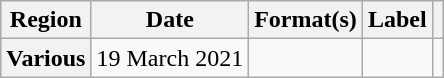<table class="wikitable plainrowheaders">
<tr>
<th scope="col">Region</th>
<th scope="col">Date</th>
<th scope="col">Format(s)</th>
<th scope="col">Label</th>
<th scope="col"></th>
</tr>
<tr>
<th scope="row">Various</th>
<td>19 March 2021</td>
<td></td>
<td></td>
<td></td>
</tr>
</table>
